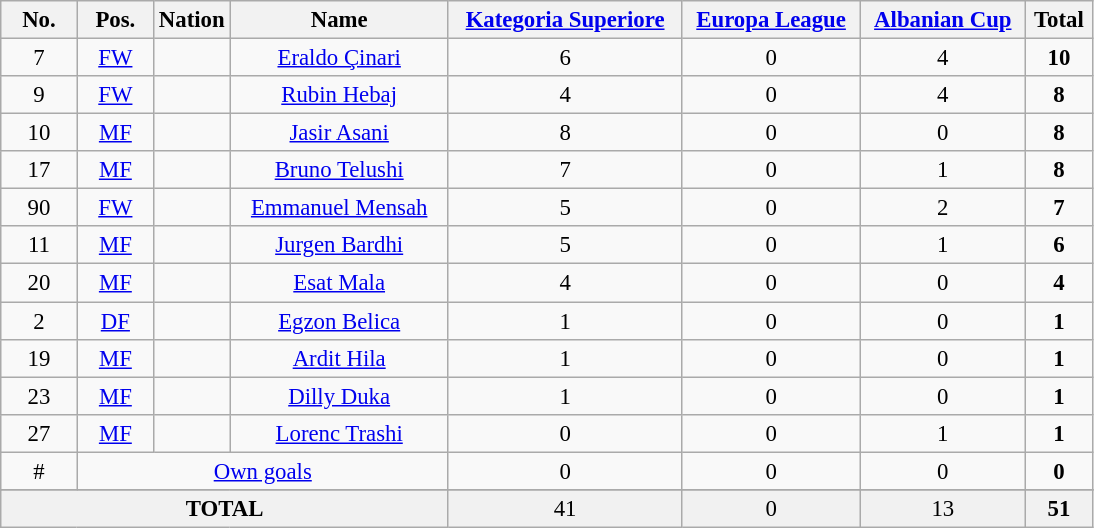<table class="wikitable sortable" style="font-size: 95%; text-align: center;">
<tr>
<th width="7%">No.</th>
<th width="7%">Pos.</th>
<th width="7%">Nation</th>
<th width="20%">Name</th>
<th><a href='#'>Kategoria Superiore</a></th>
<th><a href='#'>Europa League</a></th>
<th><a href='#'>Albanian Cup</a></th>
<th>Total</th>
</tr>
<tr>
<td>7</td>
<td><a href='#'>FW</a></td>
<td></td>
<td><a href='#'>Eraldo Çinari</a></td>
<td>6 </td>
<td>0 </td>
<td>4 </td>
<td><strong>10</strong> </td>
</tr>
<tr>
<td>9</td>
<td><a href='#'>FW</a></td>
<td></td>
<td><a href='#'>Rubin Hebaj</a></td>
<td>4 </td>
<td>0 </td>
<td>4 </td>
<td><strong>8</strong> </td>
</tr>
<tr>
<td>10</td>
<td><a href='#'>MF</a></td>
<td></td>
<td><a href='#'>Jasir Asani</a></td>
<td>8 </td>
<td>0 </td>
<td>0 </td>
<td><strong>8</strong> </td>
</tr>
<tr>
<td>17</td>
<td><a href='#'>MF</a></td>
<td></td>
<td><a href='#'>Bruno Telushi</a></td>
<td>7 </td>
<td>0 </td>
<td>1 </td>
<td><strong>8</strong> </td>
</tr>
<tr>
<td>90</td>
<td><a href='#'>FW</a></td>
<td></td>
<td><a href='#'>Emmanuel Mensah</a></td>
<td>5 </td>
<td>0 </td>
<td>2 </td>
<td><strong>7</strong> </td>
</tr>
<tr>
<td>11</td>
<td><a href='#'>MF</a></td>
<td></td>
<td><a href='#'>Jurgen Bardhi</a></td>
<td>5 </td>
<td>0 </td>
<td>1 </td>
<td><strong>6</strong> </td>
</tr>
<tr>
<td>20</td>
<td><a href='#'>MF</a></td>
<td></td>
<td><a href='#'>Esat Mala</a></td>
<td>4 </td>
<td>0 </td>
<td>0 </td>
<td><strong>4</strong> </td>
</tr>
<tr>
<td>2</td>
<td><a href='#'>DF</a></td>
<td></td>
<td><a href='#'>Egzon Belica</a></td>
<td>1 </td>
<td>0 </td>
<td>0 </td>
<td><strong>1</strong> </td>
</tr>
<tr>
<td>19</td>
<td><a href='#'>MF</a></td>
<td></td>
<td><a href='#'>Ardit Hila</a></td>
<td>1 </td>
<td>0 </td>
<td>0 </td>
<td><strong>1</strong> </td>
</tr>
<tr>
<td>23</td>
<td><a href='#'>MF</a></td>
<td></td>
<td><a href='#'>Dilly Duka</a></td>
<td>1 </td>
<td>0 </td>
<td>0 </td>
<td><strong>1</strong> </td>
</tr>
<tr>
<td>27</td>
<td><a href='#'>MF</a></td>
<td></td>
<td><a href='#'>Lorenc Trashi</a></td>
<td>0 </td>
<td>0 </td>
<td>1 </td>
<td><strong>1</strong> </td>
</tr>
<tr>
<td>#</td>
<td colspan=3><a href='#'>Own goals</a></td>
<td>0 </td>
<td>0 </td>
<td>0 </td>
<td><strong>0</strong> </td>
</tr>
<tr>
</tr>
<tr bgcolor="F1F1F1" >
<td colspan=4><strong>TOTAL</strong></td>
<td>41 </td>
<td>0 </td>
<td>13 </td>
<td><strong>51</strong> </td>
</tr>
</table>
